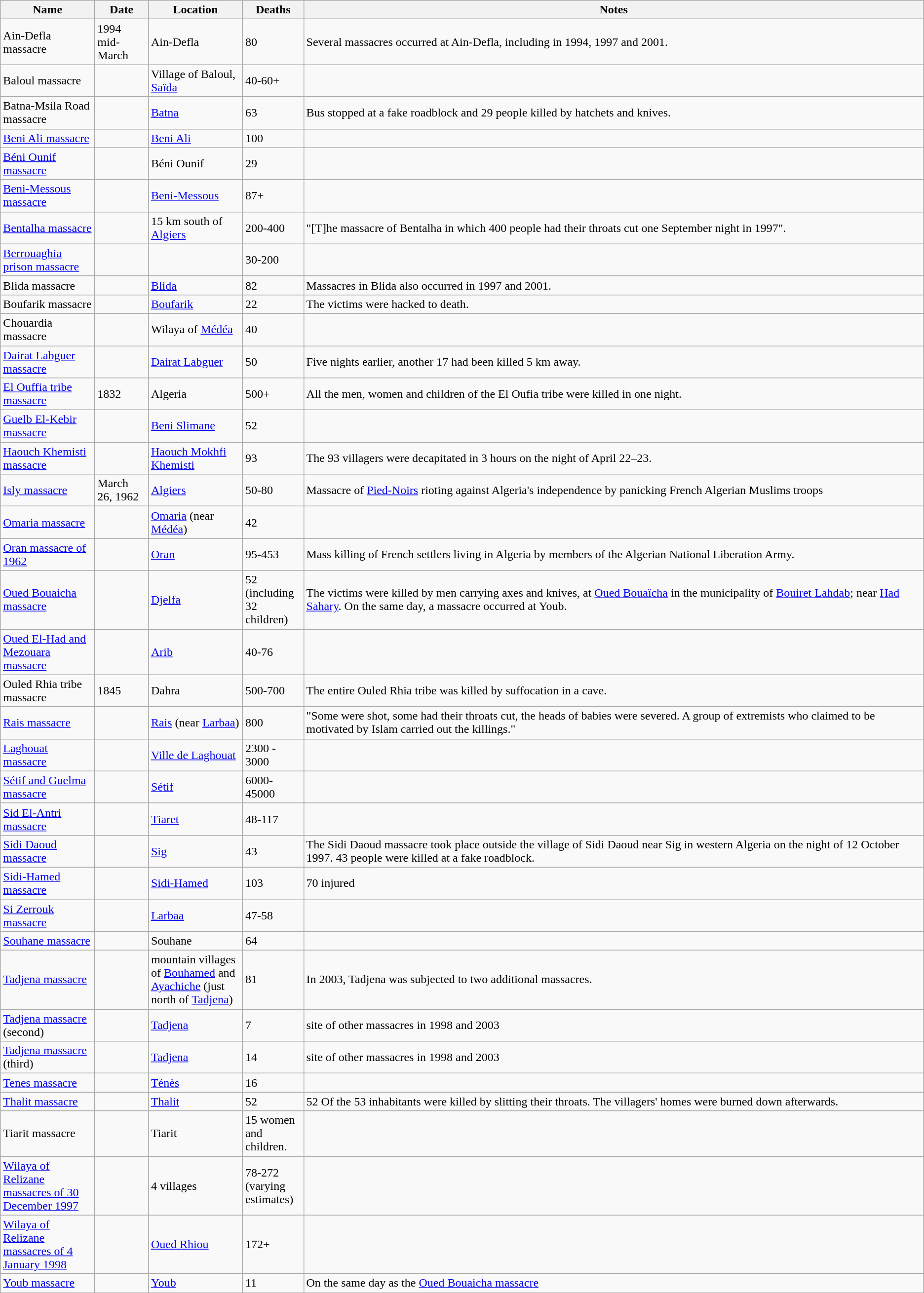<table class="sortable wikitable">
<tr>
<th style="width:120px;">Name</th>
<th style="width:65px;">Date</th>
<th style="width:120px;">Location</th>
<th style="width:75px;">Deaths</th>
<th class="unsortable">Notes</th>
</tr>
<tr>
<td>Ain-Defla massacre</td>
<td>1994 mid-March</td>
<td>Ain-Defla</td>
<td>80</td>
<td>Several massacres occurred at Ain-Defla, including in 1994, 1997 and 2001.</td>
</tr>
<tr>
<td>Baloul massacre</td>
<td></td>
<td>Village of Baloul, <a href='#'>Saïda</a></td>
<td>40-60+</td>
<td></td>
</tr>
<tr>
<td>Batna-Msila Road massacre</td>
<td></td>
<td><a href='#'>Batna</a></td>
<td>63</td>
<td>Bus stopped at a fake roadblock and 29 people killed by hatchets and knives.</td>
</tr>
<tr>
<td><a href='#'>Beni Ali massacre</a></td>
<td></td>
<td><a href='#'>Beni Ali</a></td>
<td>100</td>
<td></td>
</tr>
<tr>
<td><a href='#'>Béni Ounif massacre</a></td>
<td></td>
<td>Béni Ounif</td>
<td>29</td>
<td></td>
</tr>
<tr>
<td><a href='#'>Beni-Messous massacre</a></td>
<td></td>
<td><a href='#'>Beni-Messous</a></td>
<td>87+</td>
<td></td>
</tr>
<tr>
<td><a href='#'>Bentalha massacre</a></td>
<td></td>
<td>15 km south of <a href='#'>Algiers</a></td>
<td>200-400</td>
<td>"[T]he massacre of Bentalha in which 400 people had their throats cut one September night in 1997".</td>
</tr>
<tr>
<td><a href='#'>Berrouaghia prison massacre</a></td>
<td></td>
<td></td>
<td>30-200</td>
<td></td>
</tr>
<tr>
<td>Blida massacre</td>
<td></td>
<td><a href='#'>Blida</a></td>
<td>82</td>
<td>Massacres in Blida also occurred in 1997 and 2001.</td>
</tr>
<tr>
<td>Boufarik massacre</td>
<td></td>
<td><a href='#'>Boufarik</a></td>
<td>22</td>
<td>The victims were hacked to death.</td>
</tr>
<tr>
<td>Chouardia massacre</td>
<td></td>
<td>Wilaya of <a href='#'>Médéa</a></td>
<td>40</td>
<td></td>
</tr>
<tr>
<td><a href='#'>Dairat Labguer massacre</a></td>
<td></td>
<td><a href='#'>Dairat Labguer</a></td>
<td>50</td>
<td>Five nights earlier, another 17 had been killed 5 km away.</td>
</tr>
<tr>
<td><a href='#'>El Ouffia tribe massacre</a></td>
<td>1832</td>
<td>Algeria</td>
<td>500+</td>
<td>All the men, women and children of the El Oufia tribe were killed in one night.</td>
</tr>
<tr>
<td><a href='#'>Guelb El-Kebir massacre</a></td>
<td></td>
<td><a href='#'>Beni Slimane</a></td>
<td>52</td>
<td></td>
</tr>
<tr>
<td><a href='#'>Haouch Khemisti massacre</a></td>
<td></td>
<td><a href='#'>Haouch Mokhfi Khemisti</a></td>
<td>93</td>
<td>The 93 villagers were decapitated in 3 hours on the night of April 22–23.</td>
</tr>
<tr>
<td><a href='#'>Isly massacre</a></td>
<td>March 26, 1962</td>
<td><a href='#'>Algiers</a></td>
<td>50-80</td>
<td>Massacre of <a href='#'>Pied-Noirs</a> rioting against Algeria's independence by panicking French Algerian Muslims troops</td>
</tr>
<tr>
<td><a href='#'>Omaria massacre</a></td>
<td></td>
<td><a href='#'>Omaria</a> (near <a href='#'>Médéa</a>)</td>
<td>42</td>
<td></td>
</tr>
<tr>
<td><a href='#'>Oran massacre of 1962</a></td>
<td></td>
<td><a href='#'>Oran</a></td>
<td>95-453</td>
<td>Mass killing of French settlers living in Algeria by members of the Algerian National Liberation Army.</td>
</tr>
<tr>
<td><a href='#'>Oued Bouaicha massacre</a></td>
<td></td>
<td><a href='#'>Djelfa</a></td>
<td>52 (including 32 children)</td>
<td>The victims were killed by men carrying axes and knives, at <a href='#'>Oued Bouaïcha</a> in the municipality of <a href='#'>Bouiret Lahdab</a>; near <a href='#'>Had Sahary</a>. On the same day, a massacre occurred at Youb.</td>
</tr>
<tr>
<td><a href='#'>Oued El-Had and Mezouara massacre</a></td>
<td></td>
<td><a href='#'>Arib</a></td>
<td>40-76</td>
<td></td>
</tr>
<tr>
<td>Ouled Rhia tribe massacre</td>
<td>1845</td>
<td>Dahra</td>
<td>500-700</td>
<td>The entire Ouled Rhia tribe was killed by suffocation in a cave.</td>
</tr>
<tr>
<td><a href='#'>Rais massacre</a></td>
<td></td>
<td><a href='#'>Rais</a> (near <a href='#'>Larbaa</a>)</td>
<td>800</td>
<td>"Some were shot, some had their throats cut, the heads of babies were severed. A group of extremists who claimed to be motivated by Islam carried out the killings."</td>
</tr>
<tr>
<td><a href='#'>Laghouat massacre</a></td>
<td></td>
<td><a href='#'>Ville de Laghouat</a></td>
<td>2300 - 3000</td>
</tr>
<tr>
<td><a href='#'>Sétif and Guelma massacre</a></td>
<td></td>
<td><a href='#'>Sétif</a></td>
<td>6000-45000</td>
<td></td>
</tr>
<tr>
<td><a href='#'>Sid El-Antri massacre</a></td>
<td></td>
<td><a href='#'>Tiaret</a></td>
<td>48-117</td>
<td></td>
</tr>
<tr>
<td><a href='#'>Sidi Daoud massacre</a></td>
<td></td>
<td><a href='#'>Sig</a></td>
<td>43</td>
<td>The Sidi Daoud massacre took place outside the village of Sidi Daoud near Sig in western Algeria on the night of 12 October 1997. 43 people were killed at a fake roadblock.</td>
</tr>
<tr>
<td><a href='#'>Sidi-Hamed massacre</a></td>
<td></td>
<td><a href='#'>Sidi-Hamed</a></td>
<td>103</td>
<td>70 injured</td>
</tr>
<tr>
<td><a href='#'>Si Zerrouk massacre</a></td>
<td></td>
<td><a href='#'>Larbaa</a></td>
<td>47-58</td>
<td></td>
</tr>
<tr>
<td><a href='#'>Souhane massacre</a></td>
<td></td>
<td>Souhane</td>
<td>64</td>
<td></td>
</tr>
<tr>
<td><a href='#'>Tadjena massacre</a></td>
<td></td>
<td>mountain villages of <a href='#'>Bouhamed</a> and <a href='#'>Ayachiche</a> (just north of <a href='#'>Tadjena</a>)</td>
<td>81</td>
<td>In 2003, Tadjena was subjected to two additional massacres.</td>
</tr>
<tr>
<td><a href='#'>Tadjena massacre</a> (second)</td>
<td></td>
<td><a href='#'>Tadjena</a></td>
<td>7</td>
<td>site of other massacres in 1998 and 2003</td>
</tr>
<tr>
<td><a href='#'>Tadjena massacre</a> (third)</td>
<td></td>
<td><a href='#'>Tadjena</a></td>
<td>14</td>
<td>site of other massacres in 1998 and 2003</td>
</tr>
<tr>
<td><a href='#'>Tenes massacre</a></td>
<td></td>
<td><a href='#'>Ténès</a></td>
<td>16</td>
<td></td>
</tr>
<tr>
<td><a href='#'>Thalit massacre</a></td>
<td></td>
<td><a href='#'>Thalit</a></td>
<td>52</td>
<td>52 Of the 53 inhabitants were killed by slitting their throats. The villagers' homes were burned down afterwards.</td>
</tr>
<tr>
<td>Tiarit massacre</td>
<td></td>
<td>Tiarit</td>
<td>15 women and children.</td>
<td></td>
</tr>
<tr>
<td><a href='#'>Wilaya of Relizane massacres of 30 December 1997</a></td>
<td></td>
<td>4 villages</td>
<td>78-272 (varying estimates)</td>
<td></td>
</tr>
<tr>
<td><a href='#'>Wilaya of Relizane massacres of 4 January 1998</a></td>
<td></td>
<td><a href='#'>Oued Rhiou</a></td>
<td>172+</td>
<td></td>
</tr>
<tr>
<td><a href='#'>Youb massacre</a></td>
<td></td>
<td><a href='#'>Youb</a></td>
<td>11</td>
<td>On the same day as the <a href='#'>Oued Bouaicha massacre</a></td>
</tr>
</table>
